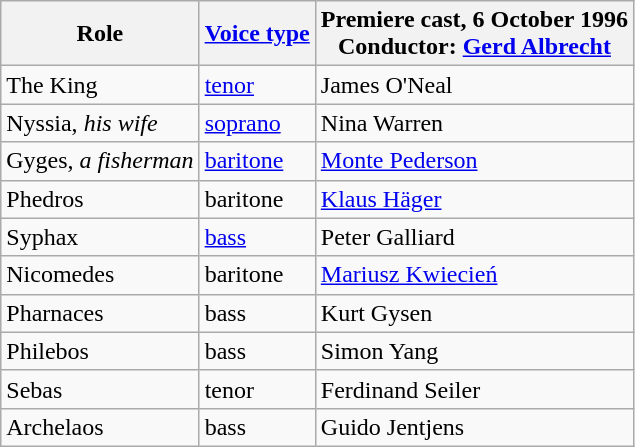<table class="wikitable">
<tr>
<th>Role</th>
<th><a href='#'>Voice type</a></th>
<th>Premiere cast, 6 October 1996<br>Conductor: <a href='#'>Gerd Albrecht</a></th>
</tr>
<tr>
<td>The King</td>
<td><a href='#'>tenor</a></td>
<td>James O'Neal</td>
</tr>
<tr>
<td>Nyssia, <em>his wife</em></td>
<td><a href='#'>soprano</a></td>
<td>Nina Warren</td>
</tr>
<tr>
<td>Gyges, <em>a fisherman</em></td>
<td><a href='#'>baritone</a></td>
<td><a href='#'>Monte Pederson</a></td>
</tr>
<tr>
<td>Phedros</td>
<td>baritone</td>
<td><a href='#'>Klaus Häger</a></td>
</tr>
<tr>
<td>Syphax</td>
<td><a href='#'>bass</a></td>
<td>Peter Galliard</td>
</tr>
<tr>
<td>Nicomedes</td>
<td>baritone</td>
<td><a href='#'>Mariusz Kwiecień</a></td>
</tr>
<tr>
<td>Pharnaces</td>
<td>bass</td>
<td>Kurt Gysen</td>
</tr>
<tr>
<td>Philebos</td>
<td>bass</td>
<td>Simon Yang</td>
</tr>
<tr>
<td>Sebas</td>
<td>tenor</td>
<td>Ferdinand Seiler</td>
</tr>
<tr>
<td>Archelaos</td>
<td>bass</td>
<td>Guido Jentjens</td>
</tr>
</table>
